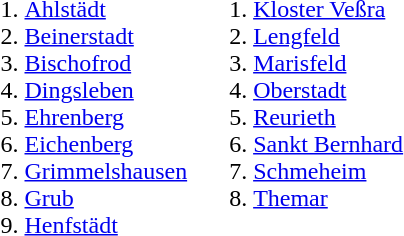<table>
<tr>
<td><br><ol><li><a href='#'>Ahlstädt</a></li><li><a href='#'>Beinerstadt</a></li><li><a href='#'>Bischofrod</a></li><li><a href='#'>Dingsleben</a></li><li><a href='#'>Ehrenberg</a></li><li><a href='#'>Eichenberg</a></li><li><a href='#'>Grimmelshausen</a></li><li><a href='#'>Grub</a></li><li><a href='#'>Henfstädt</a></li></ol></td>
<td valign=top><br><ol>
<li><a href='#'>Kloster Veßra</a> 
<li><a href='#'>Lengfeld</a> 
<li><a href='#'>Marisfeld</a> 
<li><a href='#'>Oberstadt</a> 
<li><a href='#'>Reurieth</a> 
<li><a href='#'>Sankt Bernhard</a> 
<li><a href='#'>Schmeheim</a> 
<li><a href='#'>Themar</a> 
</ol></td>
</tr>
</table>
